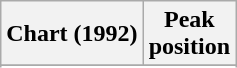<table class="wikitable sortable plainrowheaders">
<tr>
<th>Chart (1992)</th>
<th>Peak<br>position</th>
</tr>
<tr>
</tr>
<tr>
</tr>
</table>
